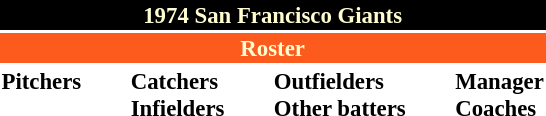<table class="toccolours" style="font-size: 95%;">
<tr>
<th colspan="10" style="background-color: black; color: #FFFDD0; text-align: center;">1974 San Francisco Giants</th>
</tr>
<tr>
<td colspan="10" style="background-color: #fd5a1e; color: #FFFDD0; text-align: center;"><strong>Roster</strong></td>
</tr>
<tr>
<td valign="top"><strong>Pitchers</strong><br>















</td>
<td width="25px"></td>
<td valign="top"><strong>Catchers</strong><br>


<strong>Infielders</strong>








</td>
<td width="25px"></td>
<td valign="top"><strong>Outfielders</strong><br>




<strong>Other batters</strong>
</td>
<td width="25px"></td>
<td valign="top"><strong>Manager</strong><br>

<strong>Coaches</strong>



</td>
</tr>
<tr>
</tr>
</table>
